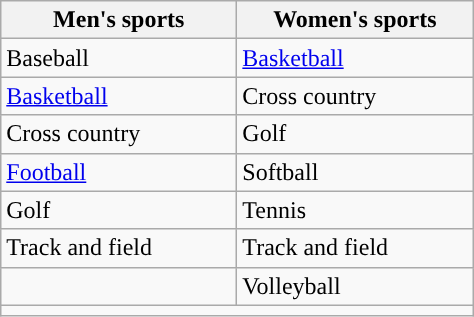<table class="wikitable" style=" ">
<tr>
<th width=150px>Men's sports</th>
<th width=150px>Women's sports</th>
</tr>
<tr>
<td>Baseball</td>
<td><a href='#'>Basketball</a></td>
</tr>
<tr>
<td><a href='#'>Basketball</a></td>
<td>Cross country</td>
</tr>
<tr>
<td>Cross country</td>
<td>Golf</td>
</tr>
<tr>
<td><a href='#'>Football</a></td>
<td>Softball</td>
</tr>
<tr>
<td>Golf</td>
<td>Tennis</td>
</tr>
<tr>
<td>Track and field</td>
<td>Track and field</td>
</tr>
<tr>
<td></td>
<td>Volleyball</td>
</tr>
<tr>
<td colspan="2"></td>
</tr>
</table>
